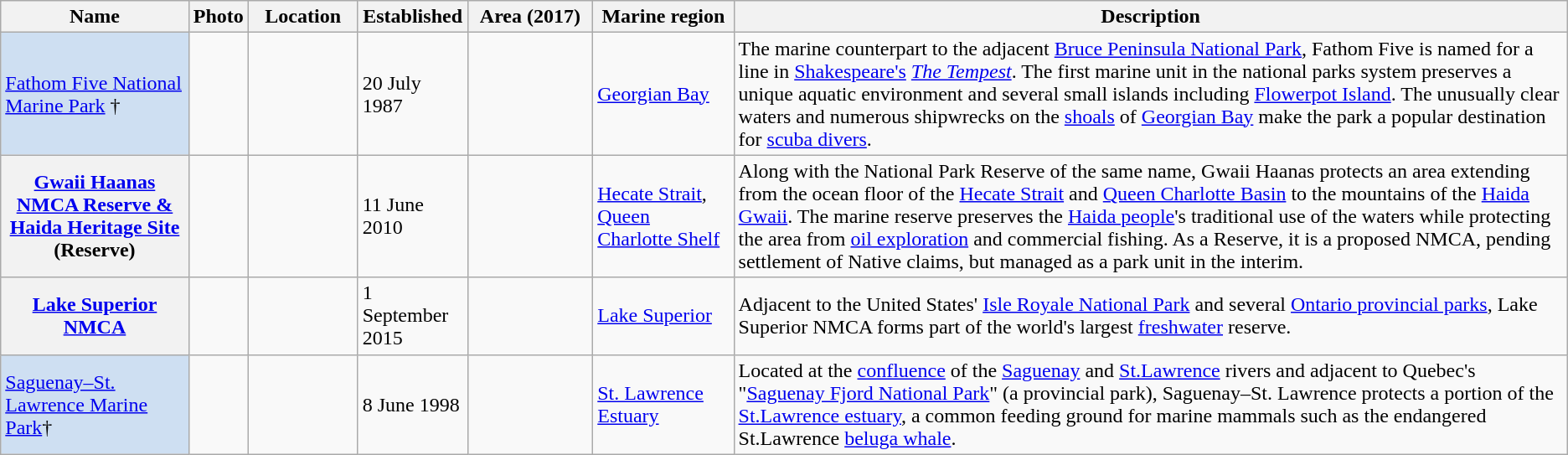<table class="wikitable sortable plainrowheaders">
<tr>
<th scope=col width=12%>Name</th>
<th scope=col width=1%px class="unsortable">Photo</th>
<th scope=col width=7%>Location</th>
<th scope=col width=7%>Established</th>
<th scope=col width=8%>Area (2017)</th>
<th scope=col width=9%>Marine region</th>
<th scope=col class="unsortable">Description</th>
</tr>
<tr>
<td bgcolor=#cedff2 scope=row><a href='#'>Fathom Five National Marine Park</a> †</td>
<td></td>
<td><br><small></small></td>
<td data-sort-value="1987-07-20">20 July 1987 </td>
<td></td>
<td><a href='#'>Georgian Bay</a></td>
<td>The marine counterpart to the adjacent <a href='#'>Bruce Peninsula National Park</a>, Fathom Five is named for a line in <a href='#'>Shakespeare's</a> <em><a href='#'>The Tempest</a></em>. The first marine unit in the national parks system preserves a unique aquatic environment and several small islands including <a href='#'>Flowerpot Island</a>. The unusually clear waters and numerous shipwrecks on the <a href='#'>shoals</a> of <a href='#'>Georgian Bay</a> make the park a popular destination for <a href='#'>scuba divers</a>.</td>
</tr>
<tr>
<th scope=row><a href='#'>Gwaii Haanas NMCA Reserve & Haida Heritage Site</a><br>(Reserve)</th>
<td></td>
<td><br><small></small></td>
<td data-sort-value="2010-06-11">11 June 2010</td>
<td></td>
<td><a href='#'>Hecate Strait</a>, <a href='#'>Queen Charlotte Shelf</a></td>
<td>Along with the National Park Reserve of the same name, Gwaii Haanas protects an area extending from the ocean floor of the <a href='#'>Hecate Strait</a> and <a href='#'>Queen Charlotte Basin</a> to the mountains of the <a href='#'>Haida Gwaii</a>. The marine reserve preserves the <a href='#'>Haida people</a>'s traditional use of the waters while protecting the area from <a href='#'>oil exploration</a> and commercial fishing. As a Reserve, it is a proposed NMCA, pending settlement of Native claims, but managed as a park unit in the interim.</td>
</tr>
<tr>
<th scope=row><a href='#'>Lake Superior NMCA</a></th>
<td></td>
<td><br><small></small></td>
<td data-sort-value="2015-09-01">1 September 2015</td>
<td></td>
<td><a href='#'>Lake Superior</a></td>
<td>Adjacent to the United States' <a href='#'>Isle Royale National Park</a> and several <a href='#'>Ontario provincial parks</a>, Lake Superior NMCA forms part of the world's largest <a href='#'>freshwater</a> reserve.</td>
</tr>
<tr>
<td bgcolor=#cedff2 scope=row><a href='#'>Saguenay–St. Lawrence Marine Park</a>†</td>
<td></td>
<td><br><small></small></td>
<td data-sort-value="1998-06-08">8 June 1998</td>
<td></td>
<td><a href='#'>St. Lawrence Estuary</a></td>
<td>Located at the <a href='#'>confluence</a> of the <a href='#'>Saguenay</a> and <a href='#'>St.Lawrence</a> rivers and adjacent to Quebec's "<a href='#'>Saguenay Fjord National Park</a>" (a provincial park), Saguenay–St. Lawrence protects a portion of the <a href='#'>St.Lawrence estuary</a>, a common feeding ground for marine mammals such as the endangered St.Lawrence <a href='#'>beluga whale</a>.</td>
</tr>
</table>
